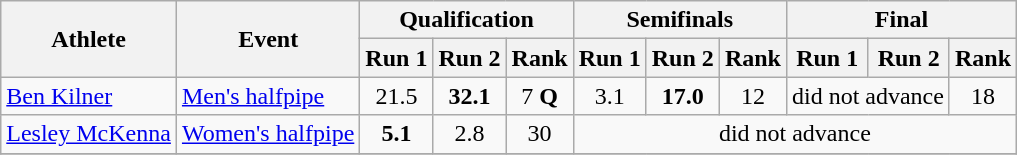<table class="wikitable" border="1">
<tr>
<th rowspan=2>Athlete</th>
<th rowspan=2>Event</th>
<th colspan=3>Qualification</th>
<th colspan=3>Semifinals</th>
<th colspan=3>Final</th>
</tr>
<tr>
<th>Run 1</th>
<th>Run 2</th>
<th>Rank</th>
<th>Run 1</th>
<th>Run 2</th>
<th>Rank</th>
<th>Run 1</th>
<th>Run 2</th>
<th>Rank</th>
</tr>
<tr align=center>
<td align=left><a href='#'>Ben Kilner</a></td>
<td align=left><a href='#'>Men's halfpipe</a></td>
<td>21.5</td>
<td><strong>32.1</strong></td>
<td>7 <strong>Q</strong></td>
<td>3.1</td>
<td><strong>17.0</strong></td>
<td>12</td>
<td colspan=2>did not advance</td>
<td>18</td>
</tr>
<tr align=center>
<td align=left><a href='#'>Lesley McKenna</a></td>
<td><a href='#'>Women's halfpipe</a></td>
<td><strong>5.1</strong></td>
<td>2.8</td>
<td>30</td>
<td colspan=6>did not advance</td>
</tr>
<tr align=center>
</tr>
</table>
